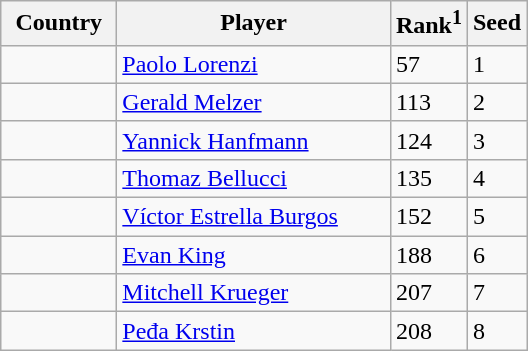<table class="sortable wikitable">
<tr>
<th width="70">Country</th>
<th width="175">Player</th>
<th>Rank<sup>1</sup></th>
<th>Seed</th>
</tr>
<tr>
<td></td>
<td><a href='#'>Paolo Lorenzi</a></td>
<td>57</td>
<td>1</td>
</tr>
<tr>
<td></td>
<td><a href='#'>Gerald Melzer</a></td>
<td>113</td>
<td>2</td>
</tr>
<tr>
<td></td>
<td><a href='#'>Yannick Hanfmann</a></td>
<td>124</td>
<td>3</td>
</tr>
<tr>
<td></td>
<td><a href='#'>Thomaz Bellucci</a></td>
<td>135</td>
<td>4</td>
</tr>
<tr>
<td></td>
<td><a href='#'>Víctor Estrella Burgos</a></td>
<td>152</td>
<td>5</td>
</tr>
<tr>
<td></td>
<td><a href='#'>Evan King</a></td>
<td>188</td>
<td>6</td>
</tr>
<tr>
<td></td>
<td><a href='#'>Mitchell Krueger</a></td>
<td>207</td>
<td>7</td>
</tr>
<tr>
<td></td>
<td><a href='#'>Peđa Krstin</a></td>
<td>208</td>
<td>8</td>
</tr>
</table>
